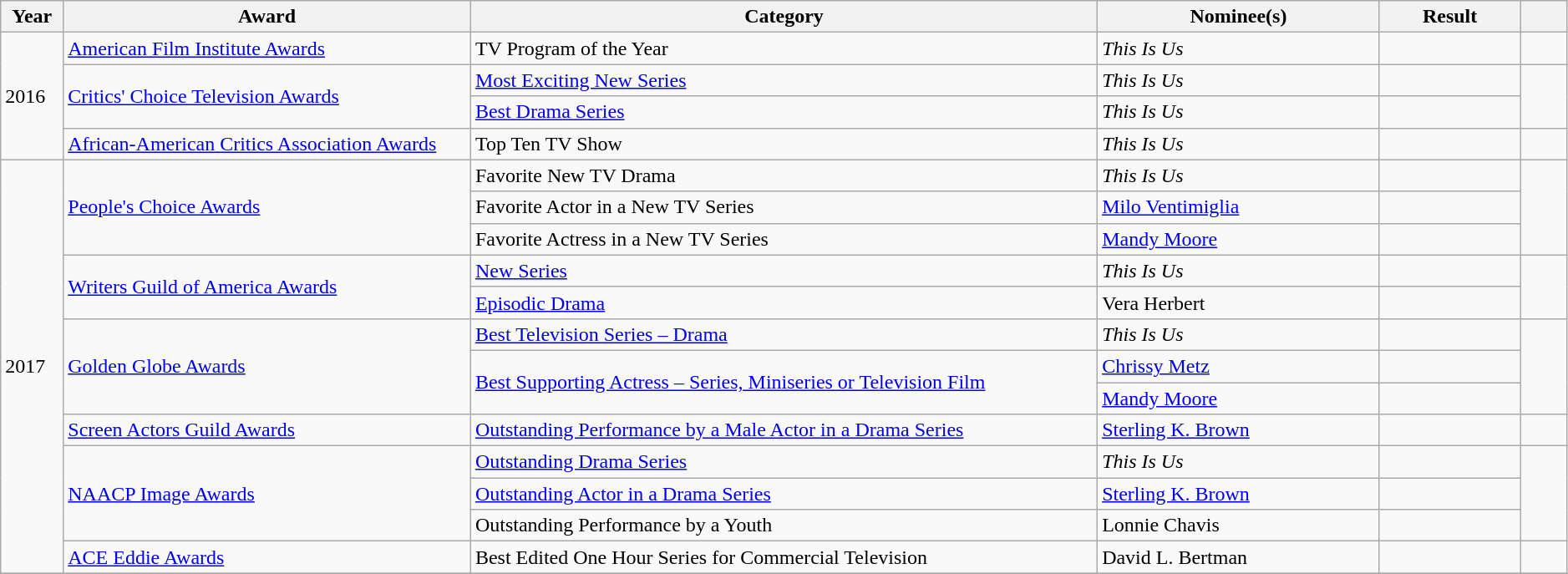<table class="wikitable sortable plainrowheaders" style="width:99%;">
<tr>
<th width="4%">Year</th>
<th width="26%">Award</th>
<th width="40%">Category</th>
<th width="18%">Nominee(s)</th>
<th width="9%">Result</th>
<th width="3%" scope="col" class="unsortable"></th>
</tr>
<tr>
<td rowspan="4">2016</td>
<td><a href='#'>American Film Institute Awards</a></td>
<td>TV Program of the Year</td>
<td><em>This Is Us</em></td>
<td></td>
<td align="center"></td>
</tr>
<tr>
<td rowspan="2"><a href='#'>Critics' Choice Television Awards</a></td>
<td><a href='#'>Most Exciting New Series</a></td>
<td><em>This Is Us</em></td>
<td></td>
<td rowspan="2" align="center"></td>
</tr>
<tr>
<td><a href='#'>Best Drama Series</a></td>
<td><em>This Is Us</em></td>
<td></td>
</tr>
<tr>
<td><a href='#'>African-American Critics Association Awards</a></td>
<td>Top Ten TV Show</td>
<td><em>This Is Us</em></td>
<td></td>
<td></td>
</tr>
<tr>
<td rowspan="13">2017</td>
<td rowspan="3"><a href='#'>People's Choice Awards</a></td>
<td>Favorite New TV Drama</td>
<td><em>This Is Us</em></td>
<td></td>
<td rowspan="3" align="center"></td>
</tr>
<tr>
<td>Favorite Actor in a New TV Series</td>
<td><a href='#'>Milo Ventimiglia</a></td>
<td></td>
</tr>
<tr>
<td>Favorite Actress in a New TV Series</td>
<td><a href='#'>Mandy Moore</a></td>
<td></td>
</tr>
<tr>
<td rowspan="2"><a href='#'>Writers Guild of America Awards</a></td>
<td><a href='#'>New Series</a></td>
<td><em>This Is Us</em></td>
<td></td>
<td rowspan="2" align="center"><br></td>
</tr>
<tr>
<td><a href='#'>Episodic Drama</a></td>
<td>Vera Herbert </td>
<td></td>
</tr>
<tr>
<td rowspan="3"><a href='#'>Golden Globe Awards</a></td>
<td><a href='#'>Best Television Series – Drama</a></td>
<td><em>This Is Us</em></td>
<td></td>
<td rowspan="3" align="center"></td>
</tr>
<tr>
<td rowspan="2"><a href='#'>Best Supporting Actress – Series, Miniseries or Television Film</a></td>
<td><a href='#'>Chrissy Metz</a></td>
<td></td>
</tr>
<tr>
<td><a href='#'>Mandy Moore</a></td>
<td></td>
</tr>
<tr>
<td><a href='#'>Screen Actors Guild Awards</a></td>
<td><a href='#'>Outstanding Performance by a Male Actor in a Drama Series</a></td>
<td><a href='#'>Sterling K. Brown</a></td>
<td></td>
<td align="center"></td>
</tr>
<tr>
<td rowspan="3"><a href='#'>NAACP Image Awards</a></td>
<td><a href='#'>Outstanding Drama Series</a></td>
<td><em>This Is Us</em></td>
<td></td>
<td rowspan="3" align="center"></td>
</tr>
<tr>
<td><a href='#'>Outstanding Actor in a Drama Series</a></td>
<td><a href='#'>Sterling K. Brown</a></td>
<td></td>
</tr>
<tr>
<td>Outstanding Performance by a Youth</td>
<td>Lonnie Chavis</td>
<td></td>
</tr>
<tr>
<td><a href='#'>ACE Eddie Awards</a></td>
<td>Best Edited One Hour Series for Commercial Television</td>
<td>David L. Bertman </td>
<td></td>
<td align="center"></td>
</tr>
<tr>
</tr>
</table>
